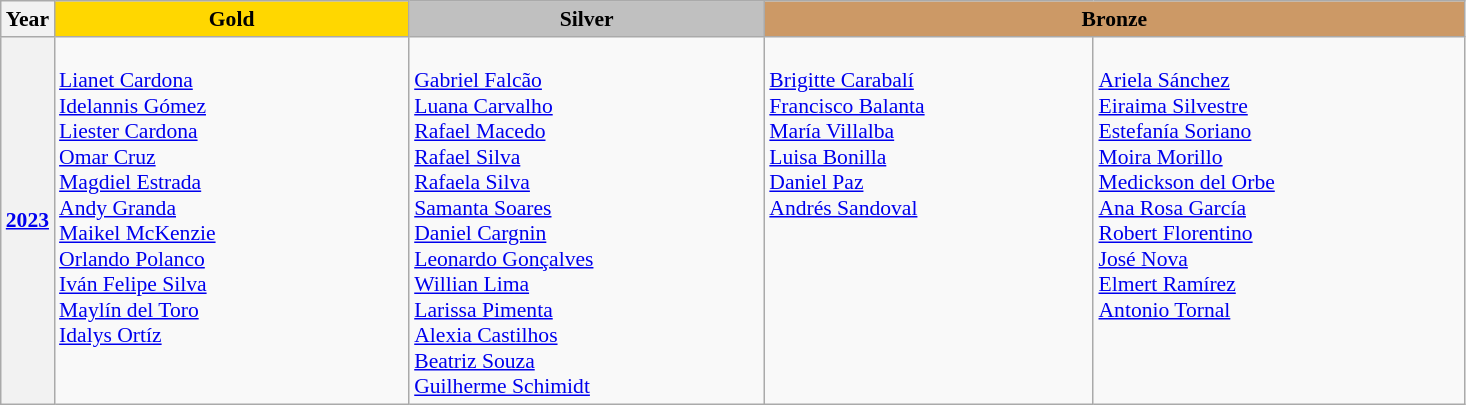<table class="wikitable" style="border-collapse: collapse; font-size: 90%;">
<tr align=center>
<th>Year</th>
<td bgcolor=gold width=230><strong>Gold</strong></td>
<td bgcolor=silver width=230><strong>Silver</strong></td>
<td bgcolor=cc9966 colspan=2 width=460><strong>Bronze</strong></td>
</tr>
<tr valign="top">
<th valign=middle><a href='#'>2023</a></th>
<td><br><a href='#'>Lianet Cardona</a><br><a href='#'>Idelannis Gómez</a><br><a href='#'>Liester Cardona</a><br><a href='#'>Omar Cruz</a><br><a href='#'>Magdiel Estrada</a><br><a href='#'>Andy Granda</a><br><a href='#'>Maikel McKenzie</a><br><a href='#'>Orlando Polanco</a><br><a href='#'>Iván Felipe Silva</a><br><a href='#'>Maylín del Toro</a><br><a href='#'>Idalys Ortíz</a></td>
<td><br><a href='#'>Gabriel Falcão</a><br><a href='#'>Luana Carvalho</a><br><a href='#'>Rafael Macedo</a><br><a href='#'>Rafael Silva</a><br><a href='#'>Rafaela Silva</a><br><a href='#'>Samanta Soares</a><br><a href='#'>Daniel Cargnin</a><br><a href='#'>Leonardo Gonçalves</a><br><a href='#'>Willian Lima</a><br><a href='#'>Larissa Pimenta</a><br><a href='#'>Alexia Castilhos</a><br><a href='#'>Beatriz Souza</a><br><a href='#'>Guilherme Schimidt</a></td>
<td><br><a href='#'>Brigitte Carabalí</a><br><a href='#'>Francisco Balanta</a><br><a href='#'>María Villalba</a><br><a href='#'>Luisa Bonilla</a><br><a href='#'>Daniel Paz</a><br><a href='#'>Andrés Sandoval</a></td>
<td><br><a href='#'>Ariela Sánchez</a><br><a href='#'>Eiraima Silvestre</a><br><a href='#'>Estefanía Soriano</a><br><a href='#'>Moira Morillo</a><br><a href='#'>Medickson del Orbe</a><br><a href='#'>Ana Rosa García</a><br><a href='#'>Robert Florentino</a><br><a href='#'>José Nova</a><br><a href='#'>Elmert Ramírez</a><br><a href='#'>Antonio Tornal</a></td>
</tr>
</table>
